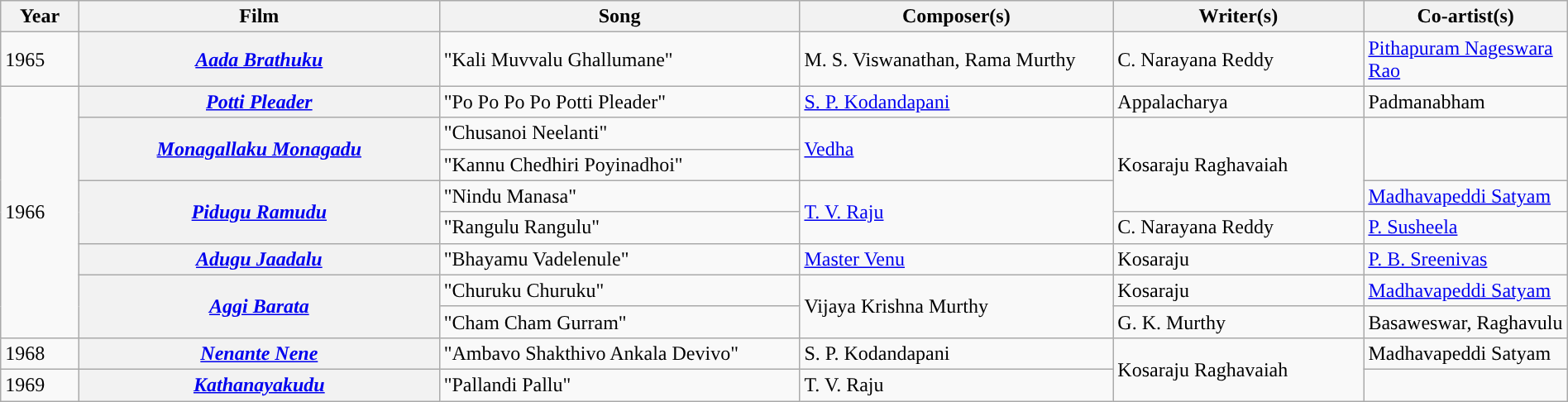<table class="wikitable plainrowheaders" width="100%" textcolor:#000;">
<tr style="background:#b0e0e66;">
<th scope="col" width=5%><strong>Year</strong></th>
<th scope="col" width=23%><strong>Film</strong></th>
<th scope="col" width=23%><strong>Song</strong></th>
<th scope="col" width=20%><strong>Composer(s)</strong></th>
<th scope="col" width=16%><strong>Writer(s)</strong></th>
<th scope="col" width=18%><strong>Co-artist(s)</strong></th>
</tr>
<tr>
<td>1965</td>
<th><em><a href='#'>Aada Brathuku</a></em></th>
<td>"Kali Muvvalu Ghallumane"</td>
<td>M. S. Viswanathan, Rama Murthy</td>
<td>C. Narayana Reddy</td>
<td><a href='#'>Pithapuram Nageswara Rao</a></td>
</tr>
<tr>
<td rowspan=8>1966</td>
<th><em><a href='#'>Potti Pleader</a></em></th>
<td>"Po Po Po Po Potti Pleader"</td>
<td><a href='#'>S. P. Kodandapani</a></td>
<td>Appalacharya</td>
<td>Padmanabham</td>
</tr>
<tr>
<th rowspan=2><em><a href='#'>Monagallaku Monagadu</a></em></th>
<td>"Chusanoi Neelanti"</td>
<td rowspan=2><a href='#'>Vedha</a></td>
<td rowspan=3>Kosaraju Raghavaiah</td>
</tr>
<tr>
<td>"Kannu Chedhiri Poyinadhoi"</td>
</tr>
<tr>
<th Rowspan=2><em><a href='#'>Pidugu Ramudu</a></em></th>
<td>"Nindu Manasa"</td>
<td rowspan=2><a href='#'>T. V. Raju</a></td>
<td><a href='#'>Madhavapeddi Satyam</a></td>
</tr>
<tr>
<td>"Rangulu Rangulu"</td>
<td>C. Narayana Reddy</td>
<td><a href='#'>P. Susheela</a></td>
</tr>
<tr>
<th><em><a href='#'>Adugu Jaadalu</a></em></th>
<td>"Bhayamu Vadelenule"</td>
<td><a href='#'>Master Venu</a></td>
<td>Kosaraju</td>
<td><a href='#'>P. B. Sreenivas</a></td>
</tr>
<tr>
<th rowspan="2"><em><a href='#'>Aggi Barata</a></em></th>
<td>"Churuku Churuku"</td>
<td rowspan="2">Vijaya Krishna Murthy</td>
<td>Kosaraju</td>
<td><a href='#'>Madhavapeddi Satyam</a></td>
</tr>
<tr>
<td>"Cham Cham Gurram"</td>
<td>G. K. Murthy</td>
<td>Basaweswar, Raghavulu</td>
</tr>
<tr>
<td>1968</td>
<th><em><a href='#'>Nenante Nene</a></em></th>
<td>"Ambavo Shakthivo Ankala Devivo"</td>
<td>S. P. Kodandapani</td>
<td rowspan=2>Kosaraju Raghavaiah</td>
<td>Madhavapeddi Satyam</td>
</tr>
<tr>
<td>1969</td>
<th><em><a href='#'>Kathanayakudu</a></em></th>
<td>"Pallandi Pallu"</td>
<td>T. V. Raju</td>
<td></td>
</tr>
</table>
